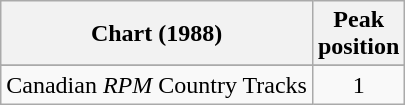<table class="wikitable sortable">
<tr>
<th align="left">Chart (1988)</th>
<th align="center">Peak<br>position</th>
</tr>
<tr>
</tr>
<tr>
<td align="left">Canadian <em>RPM</em> Country Tracks</td>
<td align="center">1</td>
</tr>
</table>
